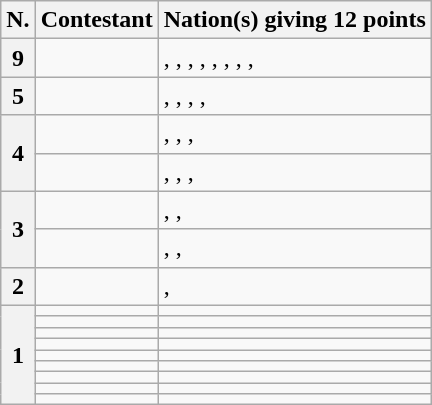<table class="wikitable plainrowheaders">
<tr>
<th scope="col">N.</th>
<th scope="col">Contestant</th>
<th scope="col">Nation(s) giving 12 points</th>
</tr>
<tr>
<th scope="row">9</th>
<td><strong></strong></td>
<td>, , , , , , , , </td>
</tr>
<tr>
<th scope="row">5</th>
<td></td>
<td>, , , , </td>
</tr>
<tr>
<th scope="row" rowspan="2">4</th>
<td></td>
<td>, , , </td>
</tr>
<tr>
<td></td>
<td>, , , </td>
</tr>
<tr>
<th scope="row" rowspan="2">3</th>
<td></td>
<td>, , </td>
</tr>
<tr>
<td></td>
<td>, , </td>
</tr>
<tr>
<th scope="row">2</th>
<td></td>
<td>, </td>
</tr>
<tr>
<th scope="row" rowspan="9">1</th>
<td></td>
<td></td>
</tr>
<tr>
<td></td>
<td></td>
</tr>
<tr>
<td></td>
<td></td>
</tr>
<tr>
<td></td>
<td></td>
</tr>
<tr>
<td></td>
<td></td>
</tr>
<tr>
<td></td>
<td></td>
</tr>
<tr>
<td></td>
<td></td>
</tr>
<tr>
<td></td>
<td></td>
</tr>
<tr>
<td></td>
<td></td>
</tr>
</table>
